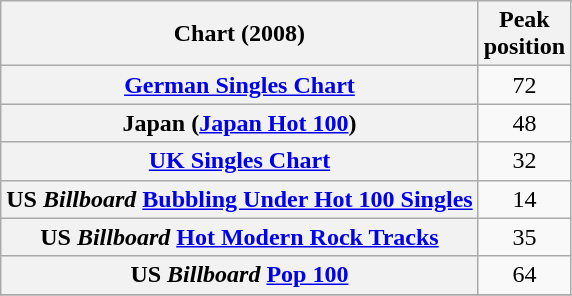<table class="wikitable sortable plainrowheaders" style="text-align:center;">
<tr>
<th>Chart (2008)</th>
<th>Peak<br>position</th>
</tr>
<tr>
<th scope="row"><a href='#'>German Singles Chart</a></th>
<td>72</td>
</tr>
<tr>
<th scope="row">Japan (<a href='#'>Japan Hot 100</a>)</th>
<td>48</td>
</tr>
<tr>
<th scope="row"><a href='#'>UK Singles Chart</a></th>
<td>32</td>
</tr>
<tr>
<th scope="row">US <em>Billboard</em> <a href='#'>Bubbling Under Hot 100 Singles</a></th>
<td>14</td>
</tr>
<tr>
<th scope="row">US <em>Billboard</em> <a href='#'>Hot Modern Rock Tracks</a></th>
<td>35</td>
</tr>
<tr>
<th scope="row">US <em>Billboard</em> <a href='#'>Pop 100</a></th>
<td>64</td>
</tr>
<tr>
</tr>
</table>
